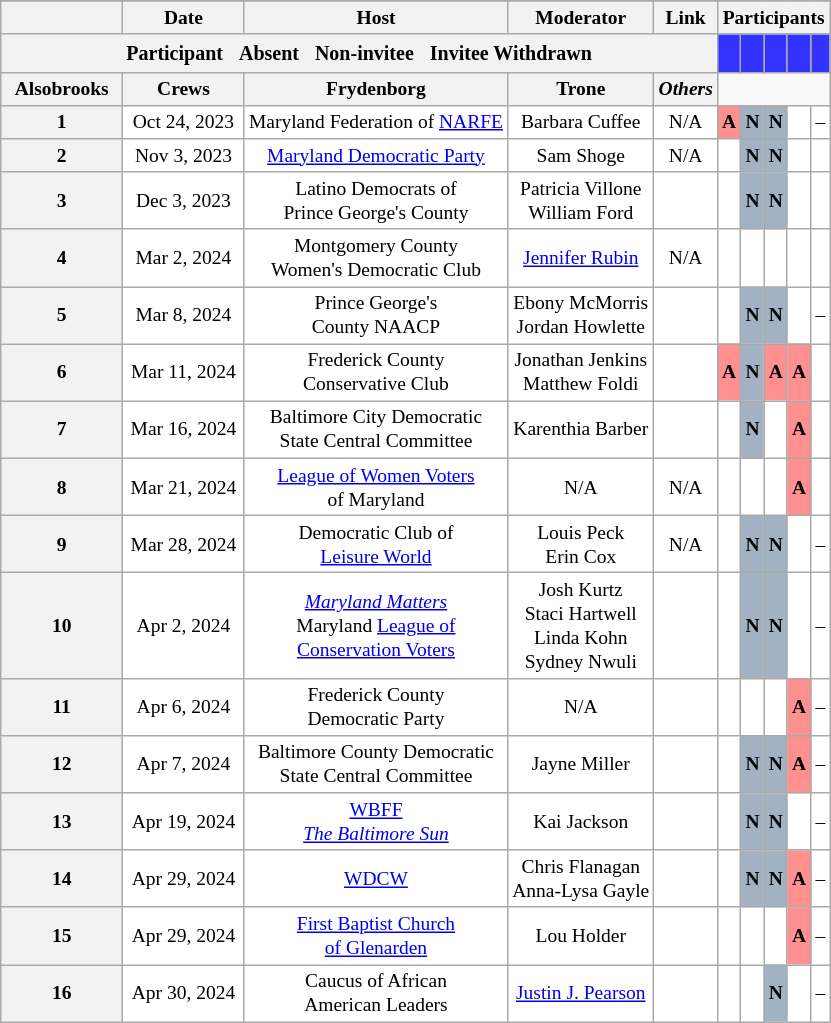<table class="wikitable mw-collapsible" style="text-align:center;">
<tr>
</tr>
<tr style="font-size:small;">
<th scope="col"></th>
<th scope="col">Date</th>
<th scope="col">Host</th>
<th scope="col">Moderator</th>
<th scope="col">Link</th>
<th scope="col" colspan="5">Participants</th>
</tr>
<tr>
<th colspan="5" rowspan="2"> <small>Participant  </small> <small>Absent  </small> <small>Non-invitee  </small> <small>Invitee Withdrawn</small></th>
<th scope="col" style="background:#3333FF;"></th>
<th scope="col" style="background:#3333FF;"></th>
<th scope="col" style="background:#3333FF;"></th>
<th scope="col" style="background:#3333FF;"></th>
<th scope="col" style="background:#3333FF;"></th>
</tr>
<tr>
</tr>
<tr style="font-size:small;">
<th scope="col" style="width:75px;">Alsobrooks</th>
<th scope="col" style="width:75px;">Crews</th>
<th scope="col" style="width:75px;">Frydenborg</th>
<th scope="col" style="width:75px;">Trone</th>
<th scope="col"><em>Others</em></th>
</tr>
<tr style="background:#FFFFFF;font-size:small;">
<th scope="row">1</th>
<td style="white-space:nowrap;">Oct 24, 2023</td>
<td style="white-space:nowrap;">Maryland Federation of <a href='#'>NARFE</a></td>
<td style="white-space:nowrap;">Barbara Cuffee</td>
<td style="white-space:nowrap;">N/A</td>
<td style="background:#ff9090; color:black; text-align:center;"><strong>A</strong></td>
<td style="background:#A2B2C2; color:black; text-align:center;"><strong>N</strong></td>
<td style="background:#A2B2C2; color:black; text-align:center;"><strong>N</strong></td>
<td></td>
<td>–</td>
</tr>
<tr style="background:#FFFFFF;font-size:small;">
<th scope="row">2</th>
<td style="white-space:nowrap;">Nov 3, 2023</td>
<td style="white-space:nowrap;"><a href='#'>Maryland Democratic Party</a></td>
<td style="white-space:nowrap;">Sam Shoge</td>
<td style="white-space:nowrap;">N/A</td>
<td></td>
<td style="background:#A2B2C2; color:black; text-align:center;"><strong>N</strong></td>
<td style="background:#A2B2C2; color:black; text-align:center;"><strong>N</strong></td>
<td></td>
<td></td>
</tr>
<tr style="background:#FFFFFF;font-size:small;">
<th scope="row">3</th>
<td style="white-space:nowrap;">Dec 3, 2023</td>
<td style="white-space:nowrap;">Latino Democrats of<br>Prince George's County</td>
<td style="white-space:nowrap;">Patricia Villone<br>William Ford</td>
<td style="white-space:nowrap;"></td>
<td></td>
<td style="background:#A2B2C2; color:black; text-align:center;"><strong>N</strong></td>
<td style="background:#A2B2C2; color:black; text-align:center;"><strong>N</strong></td>
<td></td>
<td></td>
</tr>
<tr style="background:#FFFFFF;font-size:small;">
<th scope="row">4</th>
<td style="white-space:nowrap;">Mar 2, 2024</td>
<td style="white-space:nowrap;">Montgomery County<br>Women's Democratic Club</td>
<td style="white-space:nowrap;"><a href='#'>Jennifer Rubin</a></td>
<td style="white-space:nowrap;">N/A</td>
<td></td>
<td></td>
<td></td>
<td></td>
<td></td>
</tr>
<tr style="background:#FFFFFF;font-size:small;">
<th scope="row">5</th>
<td style="white-space:nowrap;">Mar 8, 2024</td>
<td style="white-space:nowrap;">Prince George's<br>County NAACP</td>
<td style="white-space:nowrap;">Ebony McMorris<br>Jordan Howlette</td>
<td style="white-space:nowrap;"></td>
<td></td>
<td style="background:#A2B2C2; color:black; text-align:center;"><strong>N</strong></td>
<td style="background:#A2B2C2; color:black; text-align:center;"><strong>N</strong></td>
<td></td>
<td>–</td>
</tr>
<tr style="background:#FFFFFF;font-size:small;">
<th scope="row">6</th>
<td style="white-space:nowrap;">Mar 11, 2024</td>
<td style="white-space:nowrap;">Frederick County<br>Conservative Club</td>
<td style="white-space:nowrap;">Jonathan Jenkins<br>Matthew Foldi</td>
<td style="white-space:nowrap;"></td>
<td style="background:#ff9090; color:black; text-align:center;"><strong>A</strong></td>
<td style="background:#A2B2C2; color:black; text-align:center;"><strong>N</strong></td>
<td style="background:#ff9090; color:black; text-align:center;"><strong>A</strong></td>
<td style="background:#ff9090; color:black; text-align:center;"><strong>A</strong></td>
<td></td>
</tr>
<tr style="background:#FFFFFF;font-size:small;">
<th scope="row">7</th>
<td style="white-space:nowrap;">Mar 16, 2024</td>
<td style="white-space:nowrap;">Baltimore City Democratic<br>State Central Committee</td>
<td style="white-space:nowrap;">Karenthia Barber</td>
<td style="white-space:nowrap;"><br></td>
<td></td>
<td style="background:#A2B2C2; color:black; text-align:center;"><strong>N</strong></td>
<td></td>
<td style="background:#ff9090; color:black; text-align:center;"><strong>A</strong></td>
<td></td>
</tr>
<tr style="background:#FFFFFF;font-size:small;">
<th scope="row">8</th>
<td style="white-space:nowrap;">Mar 21, 2024</td>
<td style="white-space:nowrap;"><a href='#'>League of Women Voters</a><br> of Maryland</td>
<td style="white-space:nowrap;">N/A</td>
<td style="white-space:nowrap;">N/A</td>
<td></td>
<td></td>
<td></td>
<td style="background:#ff9090; color:black; text-align:center;"><strong>A</strong></td>
<td></td>
</tr>
<tr style="background:#FFFFFF;font-size:small;">
<th scope="row">9</th>
<td style="white-space:nowrap;">Mar 28, 2024</td>
<td style="white-space:nowrap;">Democratic Club of<br><a href='#'>Leisure World</a></td>
<td style="white-space:nowrap;">Louis Peck<br>Erin Cox</td>
<td style="white-space:nowrap;">N/A</td>
<td></td>
<td style="background:#A2B2C2; color:black; text-align:center;"><strong>N</strong></td>
<td style="background:#A2B2C2; color:black; text-align:center;"><strong>N</strong></td>
<td></td>
<td>–</td>
</tr>
<tr style="background:#FFFFFF;font-size:small;">
<th scope="row">10</th>
<td style="white-space:nowrap;">Apr 2, 2024</td>
<td style="white-space:nowrap;"><em><a href='#'>Maryland Matters</a></em><br>Maryland <a href='#'>League of<br>Conservation Voters</a></td>
<td style="white-space:nowrap;">Josh Kurtz<br>Staci Hartwell<br>Linda Kohn<br>Sydney Nwuli</td>
<td style="white-space:nowrap;"></td>
<td></td>
<td style="background:#A2B2C2; color:black; text-align:center;"><strong>N</strong></td>
<td style="background:#A2B2C2; color:black; text-align:center;"><strong>N</strong></td>
<td></td>
<td>–</td>
</tr>
<tr style="background:#FFFFFF;font-size:small;">
<th scope="row">11</th>
<td style="white-space:nowrap;">Apr 6, 2024</td>
<td style="white-space:nowrap;">Frederick County<br>Democratic Party</td>
<td style="white-space:nowrap;">N/A</td>
<td style="white-space:nowrap;"></td>
<td></td>
<td></td>
<td></td>
<td style="background:#ff9090; color:black; text-align:center;"><strong>A</strong></td>
<td>–</td>
</tr>
<tr style="background:#FFFFFF;font-size:small;">
<th scope="row">12</th>
<td style="white-space:nowrap;">Apr 7, 2024</td>
<td style="white-space:nowrap;">Baltimore County Democratic<br>State Central Committee</td>
<td style="white-space:nowrap;">Jayne Miller</td>
<td style="white-space:nowrap;"><br></td>
<td></td>
<td style="background:#A2B2C2; color:black; text-align:center;"><strong>N</strong></td>
<td style="background:#A2B2C2; color:black; text-align:center;"><strong>N</strong></td>
<td style="background:#ff9090; color:black; text-align:center;"><strong>A</strong></td>
<td>–</td>
</tr>
<tr style="background:#FFFFFF;font-size:small;">
<th scope="row">13</th>
<td style="white-space:nowrap;">Apr 19, 2024</td>
<td style="white-space:nowrap;"><a href='#'>WBFF</a><br><em><a href='#'>The Baltimore Sun</a></em></td>
<td style="white-space:nowrap;">Kai Jackson</td>
<td style="white-space:nowrap;"></td>
<td></td>
<td style="background:#A2B2C2; color:black; text-align:center;"><strong>N</strong></td>
<td style="background:#A2B2C2; color:black; text-align:center;"><strong>N</strong></td>
<td></td>
<td>–</td>
</tr>
<tr style="background:#FFFFFF;font-size:small;">
<th scope="row">14</th>
<td style="white-space:nowrap;">Apr 29, 2024</td>
<td style="white-space:nowrap;"><a href='#'>WDCW</a></td>
<td style="white-space:nowrap;">Chris Flanagan<br> Anna-Lysa Gayle</td>
<td style="white-space:nowrap;"><br></td>
<td></td>
<td style="background:#A2B2C2; color:black; text-align:center;"><strong>N</strong></td>
<td style="background:#A2B2C2; color:black; text-align:center;"><strong>N</strong></td>
<td style="background:#ff9090; color:black; text-align:center;"><strong>A</strong></td>
<td>–</td>
</tr>
<tr style="background:#FFFFFF;font-size:small;">
<th scope="row">15</th>
<td style="white-space:nowrap;">Apr 29, 2024</td>
<td style="white-space:nowrap;"><a href='#'>First Baptist Church<br>of Glenarden</a></td>
<td style="white-space:nowrap;">Lou Holder</td>
<td style="white-space:nowrap;"></td>
<td></td>
<td></td>
<td></td>
<td style="background:#ff9090; color:black; text-align:center;"><strong>A</strong></td>
<td>–</td>
</tr>
<tr style="background:#FFFFFF;font-size:small;">
<th scope="row">16</th>
<td style="white-space:nowrap;">Apr 30, 2024</td>
<td style="white-space:nowrap;">Caucus of African<br>American Leaders</td>
<td style="white-space:nowrap;"><a href='#'>Justin J. Pearson</a></td>
<td style="white-space:nowrap;"></td>
<td></td>
<td></td>
<td style="background:#A2B2C2; color:black; text-align:center;"><strong>N</strong></td>
<td></td>
<td>–</td>
</tr>
</table>
